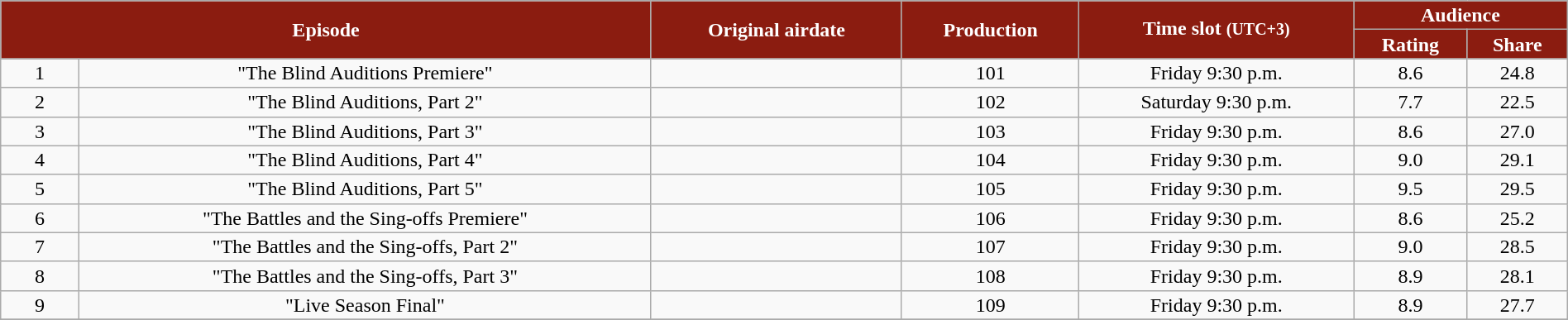<table class="wikitable" style="text-align:center; line-height:16px; width:100%;">
<tr>
<th style="background:#8b1c10; color:white;" rowspan="2" colspan="2">Episode</th>
<th style="background:#8b1c10; color:white;" rowspan="2">Original airdate</th>
<th style="background:#8b1c10; color:white;" rowspan="2">Production</th>
<th style="background:#8b1c10; color:white;" rowspan="2">Time slot <small>(UTC+3)</small></th>
<th style="background:#8b1c10; color:white;" colspan="2">Audience</th>
</tr>
<tr>
<th style="background:#8b1c10; color:white;">Rating</th>
<th style="background:#8b1c10; color:white;">Share</th>
</tr>
<tr>
<td style="width:05%;">1</td>
<td>"The Blind Auditions Premiere"</td>
<td></td>
<td>101</td>
<td>Friday 9:30 p.m.</td>
<td>8.6</td>
<td>24.8</td>
</tr>
<tr>
<td style="width:05%;">2</td>
<td>"The Blind Auditions, Part 2"</td>
<td></td>
<td>102</td>
<td>Saturday 9:30 p.m.</td>
<td>7.7</td>
<td>22.5</td>
</tr>
<tr>
<td style="width:05%;">3</td>
<td>"The Blind Auditions, Part 3"</td>
<td></td>
<td>103</td>
<td>Friday 9:30 p.m.</td>
<td>8.6</td>
<td>27.0</td>
</tr>
<tr>
<td style="width:05%;">4</td>
<td>"The Blind Auditions, Part 4"</td>
<td></td>
<td>104</td>
<td>Friday 9:30 p.m.</td>
<td>9.0</td>
<td>29.1</td>
</tr>
<tr>
<td style="width:05%;">5</td>
<td>"The Blind Auditions, Part 5"</td>
<td></td>
<td>105</td>
<td>Friday 9:30 p.m.</td>
<td>9.5</td>
<td>29.5</td>
</tr>
<tr>
<td style="width:05%;">6</td>
<td>"The Battles and the Sing-offs Premiere"</td>
<td></td>
<td>106</td>
<td>Friday 9:30 p.m.</td>
<td>8.6</td>
<td>25.2</td>
</tr>
<tr>
<td style="width:05%;">7</td>
<td>"The Battles and the Sing-offs, Part 2"</td>
<td></td>
<td>107</td>
<td>Friday 9:30 p.m.</td>
<td>9.0</td>
<td>28.5</td>
</tr>
<tr>
<td style="width:05%;">8</td>
<td>"The Battles and the Sing-offs, Part 3"</td>
<td></td>
<td>108</td>
<td>Friday 9:30 p.m.</td>
<td>8.9</td>
<td>28.1</td>
</tr>
<tr>
<td style="width:05%;">9</td>
<td>"Live Season Final"</td>
<td></td>
<td>109</td>
<td>Friday 9:30 p.m.</td>
<td>8.9</td>
<td>27.7</td>
</tr>
<tr>
</tr>
</table>
